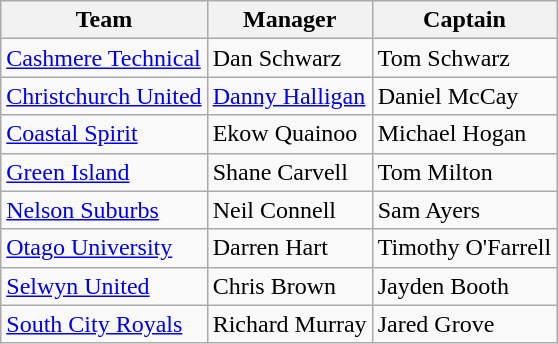<table class="wikitable sortable" style="text-align: left;">
<tr>
<th>Team</th>
<th>Manager</th>
<th>Captain</th>
</tr>
<tr>
<td><a href='#'>Cashmere Technical</a></td>
<td> Dan Schwarz</td>
<td> Tom Schwarz</td>
</tr>
<tr>
<td><a href='#'>Christchurch United</a></td>
<td> <a href='#'>Danny Halligan</a></td>
<td> Daniel McCay</td>
</tr>
<tr>
<td><a href='#'>Coastal Spirit</a></td>
<td> Ekow Quainoo</td>
<td> Michael Hogan</td>
</tr>
<tr>
<td><a href='#'>Green Island</a></td>
<td> Shane Carvell</td>
<td> Tom Milton</td>
</tr>
<tr>
<td><a href='#'>Nelson Suburbs</a></td>
<td> Neil Connell</td>
<td> Sam Ayers</td>
</tr>
<tr>
<td><a href='#'>Otago University</a></td>
<td> Darren Hart</td>
<td> Timothy O'Farrell</td>
</tr>
<tr>
<td><a href='#'>Selwyn United</a></td>
<td> Chris Brown</td>
<td> Jayden Booth</td>
</tr>
<tr>
<td><a href='#'>South City Royals</a></td>
<td> Richard Murray</td>
<td> Jared Grove</td>
</tr>
</table>
